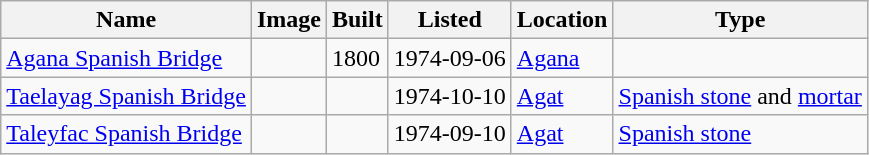<table class="wikitable sortable">
<tr>
<th>Name</th>
<th>Image</th>
<th>Built</th>
<th>Listed</th>
<th>Location</th>
<th>Type</th>
</tr>
<tr>
<td><a href='#'>Agana Spanish Bridge</a></td>
<td></td>
<td>1800</td>
<td>1974-09-06</td>
<td><a href='#'>Agana</a><br><small></small></td>
<td></td>
</tr>
<tr>
<td><a href='#'>Taelayag Spanish Bridge</a></td>
<td></td>
<td></td>
<td>1974-10-10</td>
<td><a href='#'>Agat</a><br><small></small></td>
<td><a href='#'>Spanish stone</a> and <a href='#'>mortar</a></td>
</tr>
<tr>
<td><a href='#'>Taleyfac Spanish Bridge</a></td>
<td></td>
<td></td>
<td>1974-09-10</td>
<td><a href='#'>Agat</a><br><small></small></td>
<td><a href='#'>Spanish stone</a></td>
</tr>
</table>
